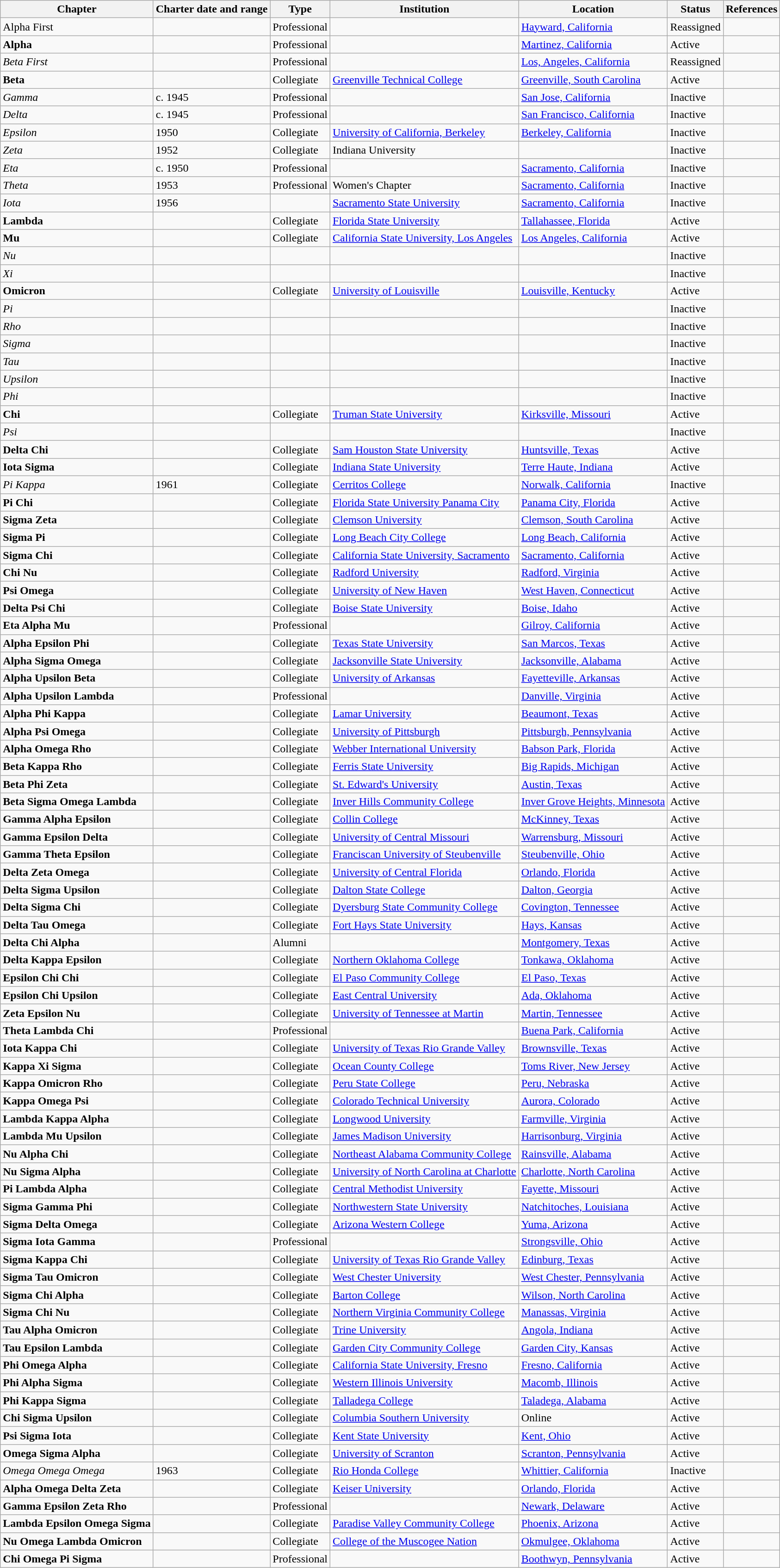<table class="wikitable sortable">
<tr>
<th>Chapter</th>
<th>Charter date and range</th>
<th>Type</th>
<th>Institution</th>
<th>Location</th>
<th>Status</th>
<th>References</th>
</tr>
<tr>
<td>Alpha First</td>
<td></td>
<td>Professional</td>
<td></td>
<td><a href='#'>Hayward, California</a></td>
<td>Reassigned</td>
<td></td>
</tr>
<tr>
<td><strong>Alpha</strong></td>
<td></td>
<td>Professional</td>
<td></td>
<td><a href='#'>Martinez, California</a></td>
<td>Active</td>
<td></td>
</tr>
<tr>
<td><em>Beta First</em></td>
<td></td>
<td>Professional</td>
<td></td>
<td><a href='#'>Los, Angeles, California</a></td>
<td>Reassigned</td>
<td></td>
</tr>
<tr>
<td><strong>Beta</strong></td>
<td></td>
<td>Collegiate</td>
<td><a href='#'>Greenville Technical College</a></td>
<td><a href='#'>Greenville, South Carolina</a></td>
<td>Active</td>
<td></td>
</tr>
<tr>
<td><em>Gamma</em></td>
<td>c. 1945</td>
<td>Professional</td>
<td></td>
<td><a href='#'>San Jose, California</a></td>
<td>Inactive</td>
<td></td>
</tr>
<tr>
<td><em>Delta</em></td>
<td>c. 1945</td>
<td>Professional</td>
<td></td>
<td><a href='#'>San Francisco, California</a></td>
<td>Inactive</td>
<td></td>
</tr>
<tr>
<td><em>Epsilon</em></td>
<td>1950</td>
<td>Collegiate</td>
<td><a href='#'>University of California, Berkeley</a></td>
<td><a href='#'>Berkeley, California</a></td>
<td>Inactive</td>
<td></td>
</tr>
<tr>
<td><em>Zeta</em></td>
<td>1952</td>
<td>Collegiate</td>
<td>Indiana University</td>
<td></td>
<td>Inactive</td>
<td></td>
</tr>
<tr>
<td><em>Eta</em></td>
<td>c. 1950</td>
<td>Professional</td>
<td></td>
<td><a href='#'>Sacramento, California</a></td>
<td>Inactive</td>
<td></td>
</tr>
<tr>
<td><em>Theta</em></td>
<td>1953</td>
<td>Professional</td>
<td>Women's Chapter</td>
<td><a href='#'>Sacramento, California</a></td>
<td>Inactive</td>
<td></td>
</tr>
<tr>
<td><em>Iota</em></td>
<td>1956</td>
<td></td>
<td><a href='#'>Sacramento State University</a></td>
<td><a href='#'>Sacramento, California</a></td>
<td>Inactive</td>
<td></td>
</tr>
<tr>
<td><strong>Lambda</strong></td>
<td></td>
<td>Collegiate</td>
<td><a href='#'>Florida State University</a></td>
<td><a href='#'>Tallahassee, Florida</a></td>
<td>Active</td>
<td></td>
</tr>
<tr>
<td><strong>Mu</strong></td>
<td></td>
<td>Collegiate</td>
<td><a href='#'>California State University, Los Angeles</a></td>
<td><a href='#'>Los Angeles, California</a></td>
<td>Active</td>
<td></td>
</tr>
<tr>
<td><em>Nu</em></td>
<td></td>
<td></td>
<td></td>
<td></td>
<td>Inactive</td>
<td></td>
</tr>
<tr>
<td><em>Xi</em></td>
<td></td>
<td></td>
<td></td>
<td></td>
<td>Inactive</td>
<td></td>
</tr>
<tr>
<td><strong>Omicron</strong></td>
<td></td>
<td>Collegiate</td>
<td><a href='#'>University of Louisville</a></td>
<td><a href='#'>Louisville, Kentucky</a></td>
<td>Active</td>
<td></td>
</tr>
<tr>
<td><em>Pi</em></td>
<td></td>
<td></td>
<td></td>
<td></td>
<td>Inactive</td>
<td></td>
</tr>
<tr>
<td><em>Rho</em></td>
<td></td>
<td></td>
<td></td>
<td></td>
<td>Inactive</td>
<td></td>
</tr>
<tr>
<td><em>Sigma</em></td>
<td></td>
<td></td>
<td></td>
<td></td>
<td>Inactive</td>
<td></td>
</tr>
<tr>
<td><em>Tau</em></td>
<td></td>
<td></td>
<td></td>
<td></td>
<td>Inactive</td>
<td></td>
</tr>
<tr>
<td><em>Upsilon</em></td>
<td></td>
<td></td>
<td></td>
<td></td>
<td>Inactive</td>
<td></td>
</tr>
<tr>
<td><em>Phi</em></td>
<td></td>
<td></td>
<td></td>
<td></td>
<td>Inactive</td>
<td></td>
</tr>
<tr>
<td><strong>Chi</strong></td>
<td></td>
<td>Collegiate</td>
<td><a href='#'>Truman State University</a></td>
<td><a href='#'>Kirksville, Missouri</a></td>
<td>Active</td>
<td></td>
</tr>
<tr>
<td><em>Psi</em></td>
<td></td>
<td></td>
<td></td>
<td></td>
<td>Inactive</td>
<td></td>
</tr>
<tr>
<td><strong>Delta Chi</strong></td>
<td></td>
<td>Collegiate</td>
<td><a href='#'>Sam Houston State University</a></td>
<td><a href='#'>Huntsville, Texas</a></td>
<td>Active</td>
<td></td>
</tr>
<tr>
<td><strong>Iota Sigma</strong></td>
<td></td>
<td>Collegiate</td>
<td><a href='#'>Indiana State University</a></td>
<td><a href='#'>Terre Haute, Indiana</a></td>
<td>Active</td>
<td></td>
</tr>
<tr>
<td><em>Pi Kappa</em></td>
<td>1961</td>
<td>Collegiate</td>
<td><a href='#'>Cerritos College</a></td>
<td><a href='#'>Norwalk, California</a></td>
<td>Inactive</td>
<td></td>
</tr>
<tr>
<td><strong>Pi Chi</strong></td>
<td></td>
<td>Collegiate</td>
<td><a href='#'>Florida State University Panama City</a></td>
<td><a href='#'>Panama City, Florida</a></td>
<td>Active</td>
<td></td>
</tr>
<tr>
<td><strong>Sigma Zeta</strong></td>
<td></td>
<td>Collegiate</td>
<td><a href='#'>Clemson University</a></td>
<td><a href='#'>Clemson, South Carolina</a></td>
<td>Active</td>
<td></td>
</tr>
<tr>
<td><strong>Sigma Pi</strong></td>
<td></td>
<td>Collegiate</td>
<td><a href='#'>Long Beach City College</a></td>
<td><a href='#'>Long Beach, California</a></td>
<td>Active</td>
<td></td>
</tr>
<tr>
<td><strong>Sigma Chi</strong></td>
<td></td>
<td>Collegiate</td>
<td><a href='#'>California State University, Sacramento</a></td>
<td><a href='#'>Sacramento, California</a></td>
<td>Active</td>
<td></td>
</tr>
<tr>
<td><strong>Chi Nu</strong></td>
<td></td>
<td>Collegiate</td>
<td><a href='#'>Radford University</a></td>
<td><a href='#'>Radford, Virginia</a></td>
<td>Active</td>
<td></td>
</tr>
<tr>
<td><strong>Psi Omega</strong></td>
<td></td>
<td>Collegiate</td>
<td><a href='#'>University of New Haven</a></td>
<td><a href='#'>West Haven, Connecticut</a></td>
<td>Active</td>
<td></td>
</tr>
<tr>
<td><strong>Delta Psi Chi</strong></td>
<td></td>
<td>Collegiate</td>
<td><a href='#'>Boise State University</a></td>
<td><a href='#'>Boise, Idaho</a></td>
<td>Active</td>
<td></td>
</tr>
<tr>
<td><strong>Eta Alpha Mu</strong></td>
<td></td>
<td>Professional</td>
<td></td>
<td><a href='#'>Gilroy, California</a></td>
<td>Active</td>
<td></td>
</tr>
<tr>
<td><strong>Alpha Epsilon Phi</strong></td>
<td></td>
<td>Collegiate</td>
<td><a href='#'>Texas State University</a></td>
<td><a href='#'>San Marcos, Texas</a></td>
<td>Active</td>
<td></td>
</tr>
<tr>
<td><strong>Alpha Sigma Omega</strong></td>
<td></td>
<td>Collegiate</td>
<td><a href='#'>Jacksonville State University</a></td>
<td><a href='#'>Jacksonville, Alabama</a></td>
<td>Active</td>
<td></td>
</tr>
<tr>
<td><strong>Alpha Upsilon Beta</strong></td>
<td></td>
<td>Collegiate</td>
<td><a href='#'>University of Arkansas</a></td>
<td><a href='#'>Fayetteville, Arkansas</a></td>
<td>Active</td>
<td></td>
</tr>
<tr>
<td><strong>Alpha Upsilon Lambda</strong></td>
<td></td>
<td>Professional</td>
<td></td>
<td><a href='#'>Danville, Virginia</a></td>
<td>Active</td>
<td></td>
</tr>
<tr>
<td><strong>Alpha Phi Kappa</strong></td>
<td></td>
<td>Collegiate</td>
<td><a href='#'>Lamar University</a></td>
<td><a href='#'>Beaumont, Texas</a></td>
<td>Active</td>
<td></td>
</tr>
<tr>
<td><strong>Alpha Psi Omega</strong></td>
<td></td>
<td>Collegiate</td>
<td><a href='#'>University of Pittsburgh</a></td>
<td><a href='#'>Pittsburgh, Pennsylvania</a></td>
<td>Active</td>
<td></td>
</tr>
<tr>
<td><strong>Alpha Omega Rho</strong></td>
<td></td>
<td>Collegiate</td>
<td><a href='#'>Webber International University</a></td>
<td><a href='#'>Babson Park, Florida</a></td>
<td>Active</td>
<td></td>
</tr>
<tr>
<td><strong>Beta Kappa Rho</strong></td>
<td></td>
<td>Collegiate</td>
<td><a href='#'>Ferris State University</a></td>
<td><a href='#'>Big Rapids, Michigan</a></td>
<td>Active</td>
<td></td>
</tr>
<tr>
<td><strong>Beta Phi Zeta</strong></td>
<td></td>
<td>Collegiate</td>
<td><a href='#'>St. Edward's University</a></td>
<td><a href='#'>Austin, Texas</a></td>
<td>Active</td>
<td></td>
</tr>
<tr>
<td><strong>Beta Sigma Omega Lambda</strong></td>
<td></td>
<td>Collegiate</td>
<td><a href='#'>Inver Hills Community College</a></td>
<td><a href='#'>Inver Grove Heights, Minnesota</a></td>
<td>Active</td>
<td></td>
</tr>
<tr>
<td><strong>Gamma Alpha Epsilon</strong></td>
<td></td>
<td>Collegiate</td>
<td><a href='#'>Collin College</a></td>
<td><a href='#'>McKinney, Texas</a></td>
<td>Active</td>
<td></td>
</tr>
<tr>
<td><strong>Gamma Epsilon Delta</strong></td>
<td></td>
<td>Collegiate</td>
<td><a href='#'>University of Central Missouri</a></td>
<td><a href='#'>Warrensburg, Missouri</a></td>
<td>Active</td>
<td></td>
</tr>
<tr>
<td><strong>Gamma Theta Epsilon</strong></td>
<td></td>
<td>Collegiate</td>
<td><a href='#'>Franciscan University of Steubenville</a></td>
<td><a href='#'>Steubenville, Ohio</a></td>
<td>Active</td>
<td></td>
</tr>
<tr>
<td><strong>Delta Zeta Omega</strong></td>
<td></td>
<td>Collegiate</td>
<td><a href='#'>University of Central Florida</a></td>
<td><a href='#'>Orlando, Florida</a></td>
<td>Active</td>
<td></td>
</tr>
<tr>
<td><strong>Delta Sigma Upsilon</strong></td>
<td></td>
<td>Collegiate</td>
<td><a href='#'>Dalton State College</a></td>
<td><a href='#'>Dalton, Georgia</a></td>
<td>Active</td>
<td></td>
</tr>
<tr>
<td><strong>Delta Sigma Chi</strong></td>
<td></td>
<td>Collegiate</td>
<td><a href='#'>Dyersburg State Community College</a></td>
<td><a href='#'>Covington, Tennessee</a></td>
<td>Active</td>
<td></td>
</tr>
<tr>
<td><strong>Delta Tau Omega</strong></td>
<td></td>
<td>Collegiate</td>
<td><a href='#'>Fort Hays State University</a></td>
<td><a href='#'>Hays, Kansas</a></td>
<td>Active</td>
<td></td>
</tr>
<tr>
<td><strong>Delta Chi Alpha</strong></td>
<td></td>
<td>Alumni</td>
<td></td>
<td><a href='#'>Montgomery, Texas</a></td>
<td>Active</td>
<td></td>
</tr>
<tr>
<td><strong>Delta Kappa Epsilon</strong></td>
<td></td>
<td>Collegiate</td>
<td><a href='#'>Northern Oklahoma College</a></td>
<td><a href='#'>Tonkawa, Oklahoma</a></td>
<td>Active</td>
<td></td>
</tr>
<tr>
<td><strong>Epsilon Chi Chi</strong></td>
<td></td>
<td>Collegiate</td>
<td><a href='#'>El Paso Community College</a></td>
<td><a href='#'>El Paso, Texas</a></td>
<td>Active</td>
<td></td>
</tr>
<tr>
<td><strong>Epsilon Chi Upsilon</strong></td>
<td></td>
<td>Collegiate</td>
<td><a href='#'>East Central University</a></td>
<td><a href='#'>Ada, Oklahoma</a></td>
<td>Active</td>
<td></td>
</tr>
<tr>
<td><strong>Zeta Epsilon Nu</strong></td>
<td></td>
<td>Collegiate</td>
<td><a href='#'>University of Tennessee at Martin</a></td>
<td><a href='#'>Martin, Tennessee</a></td>
<td>Active</td>
<td></td>
</tr>
<tr>
<td><strong>Theta Lambda Chi</strong></td>
<td></td>
<td>Professional</td>
<td></td>
<td><a href='#'>Buena Park, California</a></td>
<td>Active</td>
<td></td>
</tr>
<tr>
<td><strong>Iota Kappa Chi</strong></td>
<td></td>
<td>Collegiate</td>
<td><a href='#'>University of Texas Rio Grande Valley</a></td>
<td><a href='#'>Brownsville, Texas</a></td>
<td>Active</td>
<td></td>
</tr>
<tr>
<td><strong>Kappa Xi Sigma</strong></td>
<td></td>
<td>Collegiate</td>
<td><a href='#'>Ocean County College</a></td>
<td><a href='#'>Toms River, New Jersey</a></td>
<td>Active</td>
<td></td>
</tr>
<tr>
<td><strong>Kappa Omicron Rho</strong></td>
<td></td>
<td>Collegiate</td>
<td><a href='#'>Peru State College</a></td>
<td><a href='#'>Peru, Nebraska</a></td>
<td>Active</td>
<td></td>
</tr>
<tr>
<td><strong>Kappa Omega Psi</strong></td>
<td></td>
<td>Collegiate</td>
<td><a href='#'>Colorado Technical University</a></td>
<td><a href='#'>Aurora, Colorado</a></td>
<td>Active</td>
<td></td>
</tr>
<tr>
<td><strong>Lambda Kappa Alpha</strong></td>
<td></td>
<td>Collegiate</td>
<td><a href='#'>Longwood University</a></td>
<td><a href='#'>Farmville, Virginia</a></td>
<td>Active</td>
<td></td>
</tr>
<tr>
<td><strong>Lambda Mu Upsilon</strong></td>
<td></td>
<td>Collegiate</td>
<td><a href='#'>James Madison University</a></td>
<td><a href='#'>Harrisonburg, Virginia</a></td>
<td>Active</td>
<td></td>
</tr>
<tr>
<td><strong>Nu Alpha Chi</strong></td>
<td></td>
<td>Collegiate</td>
<td><a href='#'>Northeast Alabama Community College</a></td>
<td><a href='#'>Rainsville, Alabama</a></td>
<td>Active</td>
<td></td>
</tr>
<tr>
<td><strong>Nu Sigma Alpha</strong></td>
<td></td>
<td>Collegiate</td>
<td><a href='#'>University of North Carolina at Charlotte</a></td>
<td><a href='#'>Charlotte, North Carolina</a></td>
<td>Active</td>
<td></td>
</tr>
<tr>
<td><strong>Pi Lambda Alpha</strong></td>
<td></td>
<td>Collegiate</td>
<td><a href='#'>Central Methodist University</a></td>
<td><a href='#'>Fayette, Missouri</a></td>
<td>Active</td>
<td></td>
</tr>
<tr>
<td><strong>Sigma Gamma Phi</strong></td>
<td></td>
<td>Collegiate</td>
<td><a href='#'>Northwestern State University</a></td>
<td><a href='#'>Natchitoches, Louisiana</a></td>
<td>Active</td>
<td></td>
</tr>
<tr>
<td><strong>Sigma Delta Omega</strong></td>
<td></td>
<td>Collegiate</td>
<td><a href='#'>Arizona Western College</a></td>
<td><a href='#'>Yuma, Arizona</a></td>
<td>Active</td>
<td></td>
</tr>
<tr>
<td><strong>Sigma Iota Gamma</strong></td>
<td></td>
<td>Professional</td>
<td></td>
<td><a href='#'>Strongsville, Ohio</a></td>
<td>Active</td>
<td></td>
</tr>
<tr>
<td><strong>Sigma Kappa Chi</strong></td>
<td></td>
<td>Collegiate</td>
<td><a href='#'>University of Texas Rio Grande Valley</a></td>
<td><a href='#'>Edinburg, Texas</a></td>
<td>Active</td>
<td></td>
</tr>
<tr>
<td><strong>Sigma Tau Omicron</strong></td>
<td></td>
<td>Collegiate</td>
<td><a href='#'>West Chester University</a></td>
<td><a href='#'>West Chester, Pennsylvania</a></td>
<td>Active</td>
<td></td>
</tr>
<tr>
<td><strong>Sigma Chi Alpha</strong></td>
<td></td>
<td>Collegiate</td>
<td><a href='#'>Barton College</a></td>
<td><a href='#'>Wilson, North Carolina</a></td>
<td>Active</td>
<td></td>
</tr>
<tr>
<td><strong>Sigma Chi Nu</strong></td>
<td></td>
<td>Collegiate</td>
<td><a href='#'>Northern Virginia Community College</a></td>
<td><a href='#'>Manassas, Virginia</a></td>
<td>Active</td>
<td></td>
</tr>
<tr>
<td><strong>Tau Alpha Omicron</strong></td>
<td></td>
<td>Collegiate</td>
<td><a href='#'>Trine University</a></td>
<td><a href='#'>Angola, Indiana</a></td>
<td>Active</td>
<td></td>
</tr>
<tr>
<td><strong>Tau Epsilon Lambda</strong></td>
<td></td>
<td>Collegiate</td>
<td><a href='#'>Garden City Community College</a></td>
<td><a href='#'>Garden City, Kansas</a></td>
<td>Active</td>
<td></td>
</tr>
<tr>
<td><strong>Phi Omega Alpha</strong></td>
<td></td>
<td>Collegiate</td>
<td><a href='#'>California State University, Fresno</a></td>
<td><a href='#'>Fresno, California</a></td>
<td>Active</td>
<td></td>
</tr>
<tr>
<td><strong>Phi Alpha Sigma</strong></td>
<td></td>
<td>Collegiate</td>
<td><a href='#'>Western Illinois University</a></td>
<td><a href='#'>Macomb, Illinois</a></td>
<td>Active</td>
<td></td>
</tr>
<tr>
<td><strong>Phi Kappa Sigma</strong></td>
<td></td>
<td>Collegiate</td>
<td><a href='#'>Talladega College</a></td>
<td><a href='#'>Taladega, Alabama</a></td>
<td>Active</td>
<td></td>
</tr>
<tr>
<td><strong>Chi Sigma Upsilon</strong></td>
<td></td>
<td>Collegiate</td>
<td><a href='#'>Columbia Southern University</a></td>
<td>Online</td>
<td>Active</td>
<td></td>
</tr>
<tr>
<td><strong>Psi Sigma Iota</strong></td>
<td></td>
<td>Collegiate</td>
<td><a href='#'>Kent State University</a></td>
<td><a href='#'>Kent, Ohio</a></td>
<td>Active</td>
<td></td>
</tr>
<tr>
<td><strong>Omega Sigma Alpha</strong></td>
<td></td>
<td>Collegiate</td>
<td><a href='#'>University of Scranton</a></td>
<td><a href='#'>Scranton, Pennsylvania</a></td>
<td>Active</td>
<td></td>
</tr>
<tr>
<td><em>Omega Omega Omega</em></td>
<td>1963</td>
<td>Collegiate</td>
<td><a href='#'>Rio Honda College</a></td>
<td><a href='#'>Whittier, California</a></td>
<td>Inactive</td>
<td></td>
</tr>
<tr>
<td><strong>Alpha Omega Delta Zeta</strong></td>
<td></td>
<td>Collegiate</td>
<td><a href='#'>Keiser University</a></td>
<td><a href='#'>Orlando, Florida</a></td>
<td>Active</td>
<td></td>
</tr>
<tr>
<td><strong>Gamma Epsilon Zeta Rho</strong></td>
<td></td>
<td>Professional</td>
<td></td>
<td><a href='#'>Newark, Delaware</a></td>
<td>Active</td>
<td></td>
</tr>
<tr>
<td><strong>Lambda Epsilon Omega Sigma</strong></td>
<td></td>
<td>Collegiate</td>
<td><a href='#'>Paradise Valley Community College</a></td>
<td><a href='#'>Phoenix, Arizona</a></td>
<td>Active</td>
<td></td>
</tr>
<tr>
<td><strong>Nu Omega Lambda Omicron</strong></td>
<td></td>
<td>Collegiate</td>
<td><a href='#'>College of the Muscogee Nation</a></td>
<td><a href='#'>Okmulgee, Oklahoma</a></td>
<td>Active</td>
<td></td>
</tr>
<tr>
<td><strong>Chi  Omega Pi Sigma</strong></td>
<td></td>
<td>Professional</td>
<td></td>
<td><a href='#'>Boothwyn, Pennsylvania</a></td>
<td>Active</td>
<td></td>
</tr>
</table>
